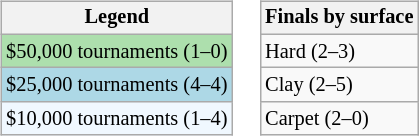<table>
<tr valign=top>
<td><br><table class=wikitable style="font-size:85%">
<tr>
<th>Legend</th>
</tr>
<tr style="background:#addfad;">
<td>$50,000 tournaments (1–0)</td>
</tr>
<tr style="background:lightblue;">
<td>$25,000 tournaments (4–4)</td>
</tr>
<tr style="background:#f0f8ff;">
<td>$10,000 tournaments (1–4)</td>
</tr>
</table>
</td>
<td><br><table class=wikitable style="font-size:85%">
<tr>
<th>Finals by surface</th>
</tr>
<tr>
<td>Hard (2–3)</td>
</tr>
<tr>
<td>Clay (2–5)</td>
</tr>
<tr>
<td>Carpet (2–0)</td>
</tr>
</table>
</td>
</tr>
</table>
